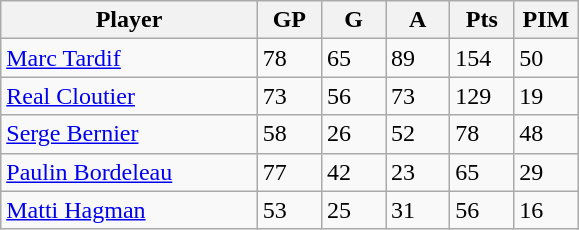<table class="wikitable">
<tr>
<th bgcolor="#DDDDFF" width="40%">Player</th>
<th bgcolor="#DDDDFF" width="10%">GP</th>
<th bgcolor="#DDDDFF" width="10%">G</th>
<th bgcolor="#DDDDFF" width="10%">A</th>
<th bgcolor="#DDDDFF" width="10%">Pts</th>
<th bgcolor="#DDDDFF" width="10%">PIM</th>
</tr>
<tr>
<td><a href='#'>Marc Tardif</a></td>
<td>78</td>
<td>65</td>
<td>89</td>
<td>154</td>
<td>50</td>
</tr>
<tr>
<td><a href='#'>Real Cloutier</a></td>
<td>73</td>
<td>56</td>
<td>73</td>
<td>129</td>
<td>19</td>
</tr>
<tr>
<td><a href='#'>Serge Bernier</a></td>
<td>58</td>
<td>26</td>
<td>52</td>
<td>78</td>
<td>48</td>
</tr>
<tr>
<td><a href='#'>Paulin Bordeleau</a></td>
<td>77</td>
<td>42</td>
<td>23</td>
<td>65</td>
<td>29</td>
</tr>
<tr>
<td><a href='#'>Matti Hagman</a></td>
<td>53</td>
<td>25</td>
<td>31</td>
<td>56</td>
<td>16</td>
</tr>
</table>
